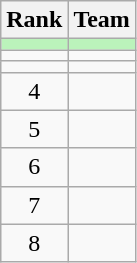<table class=wikitable style="text-align:center;">
<tr>
<th>Rank</th>
<th>Team</th>
</tr>
<tr bgcolor=bbf3bb>
<td></td>
<td align=left></td>
</tr>
<tr>
<td></td>
<td align=left></td>
</tr>
<tr>
<td></td>
<td align=left></td>
</tr>
<tr>
<td>4</td>
<td align=left></td>
</tr>
<tr>
<td>5</td>
<td align=left></td>
</tr>
<tr>
<td>6</td>
<td align=left></td>
</tr>
<tr>
<td>7</td>
<td align=left></td>
</tr>
<tr>
<td>8</td>
<td align=left></td>
</tr>
</table>
